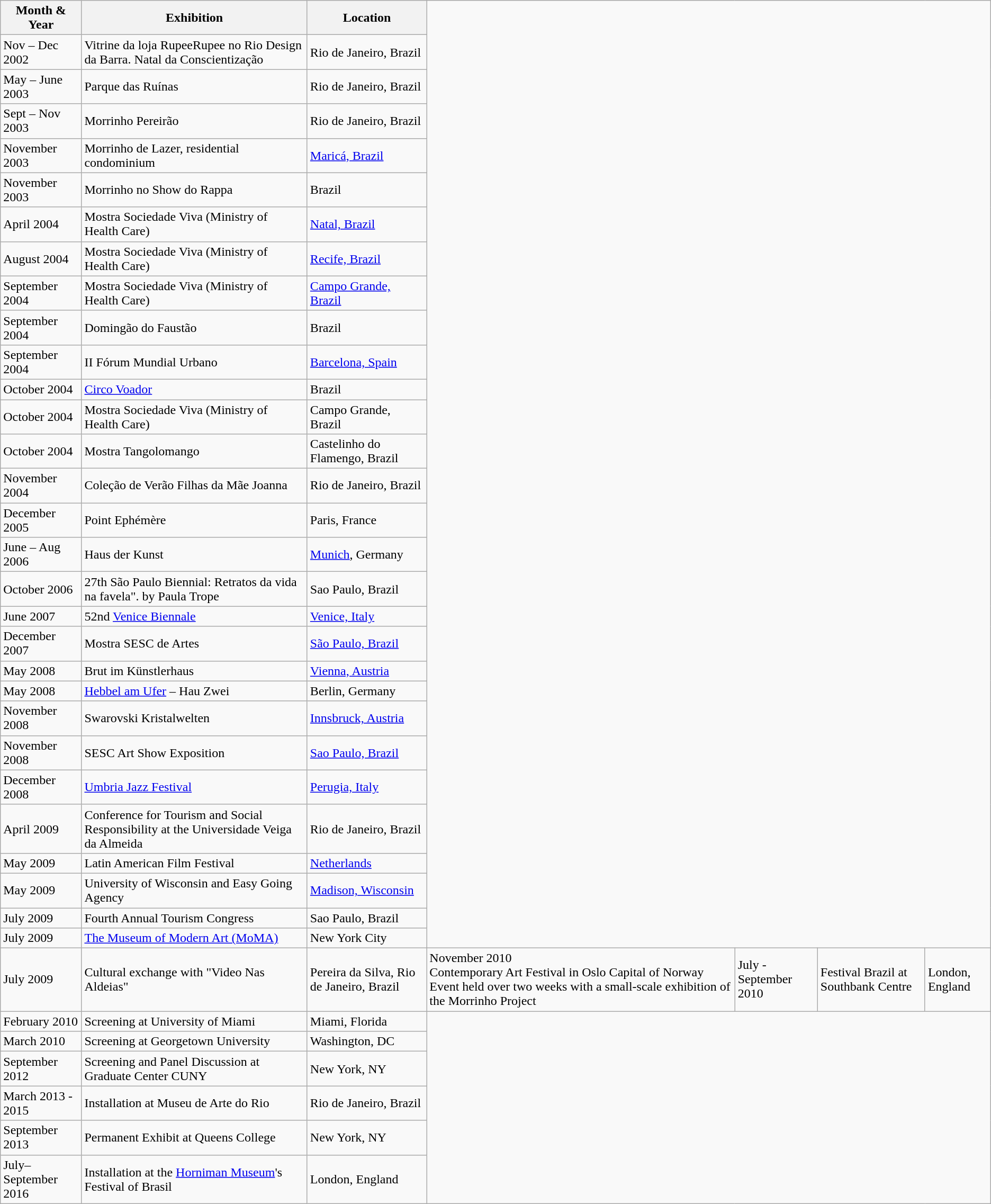<table class="wikitable">
<tr>
<th>Month & Year</th>
<th>Exhibition</th>
<th>Location</th>
</tr>
<tr>
<td>Nov – Dec 2002</td>
<td>Vitrine da loja RupeeRupee no Rio Design da Barra. Natal da Conscientização</td>
<td>Rio de Janeiro, Brazil</td>
</tr>
<tr>
<td>May – June 2003</td>
<td>Parque das Ruínas</td>
<td>Rio de Janeiro, Brazil</td>
</tr>
<tr>
<td>Sept – Nov 2003</td>
<td>Morrinho Pereirão</td>
<td>Rio de Janeiro, Brazil</td>
</tr>
<tr>
<td>November 2003</td>
<td>Morrinho de Lazer, residential condominium</td>
<td><a href='#'>Maricá, Brazil</a></td>
</tr>
<tr>
<td>November 2003</td>
<td>Morrinho no Show do Rappa</td>
<td>Brazil</td>
</tr>
<tr>
<td>April 2004</td>
<td>Mostra Sociedade Viva (Ministry of Health Care)</td>
<td><a href='#'>Natal, Brazil</a></td>
</tr>
<tr>
<td>August 2004</td>
<td>Mostra Sociedade Viva (Ministry of Health Care)</td>
<td><a href='#'>Recife, Brazil</a></td>
</tr>
<tr>
<td>September 2004</td>
<td>Mostra Sociedade Viva (Ministry of Health Care)</td>
<td><a href='#'>Campo Grande, Brazil</a></td>
</tr>
<tr>
<td>September 2004</td>
<td>Domingão do Faustão</td>
<td>Brazil</td>
</tr>
<tr>
<td>September 2004</td>
<td>II Fórum Mundial Urbano</td>
<td><a href='#'>Barcelona, Spain</a></td>
</tr>
<tr>
<td>October 2004</td>
<td><a href='#'>Circo Voador</a></td>
<td>Brazil</td>
</tr>
<tr>
<td>October 2004</td>
<td>Mostra Sociedade Viva (Ministry of Health Care)</td>
<td>Campo Grande, Brazil</td>
</tr>
<tr>
<td>October 2004</td>
<td>Mostra Tangolomango</td>
<td>Castelinho do Flamengo, Brazil</td>
</tr>
<tr>
<td>November 2004</td>
<td>Coleção de Verão Filhas da Mãe Joanna</td>
<td>Rio de Janeiro, Brazil</td>
</tr>
<tr>
<td>December 2005</td>
<td>Point Ephémère</td>
<td>Paris, France</td>
</tr>
<tr>
<td>June – Aug 2006</td>
<td>Haus der Kunst</td>
<td><a href='#'>Munich</a>, Germany</td>
</tr>
<tr>
<td>October 2006</td>
<td>27th São Paulo Biennial: Retratos da vida na favela". by Paula Trope</td>
<td>Sao Paulo, Brazil</td>
</tr>
<tr>
<td>June 2007</td>
<td>52nd <a href='#'>Venice Biennale</a></td>
<td><a href='#'>Venice, Italy</a></td>
</tr>
<tr>
<td>December 2007</td>
<td>Mostra SESC de Artes</td>
<td><a href='#'>São Paulo, Brazil</a></td>
</tr>
<tr>
<td>May 2008</td>
<td>Brut im Künstlerhaus</td>
<td><a href='#'>Vienna, Austria</a></td>
</tr>
<tr>
<td>May 2008</td>
<td><a href='#'>Hebbel am Ufer</a> – Hau Zwei</td>
<td>Berlin, Germany</td>
</tr>
<tr>
<td>November 2008</td>
<td>Swarovski Kristalwelten</td>
<td><a href='#'>Innsbruck, Austria</a></td>
</tr>
<tr>
<td>November 2008</td>
<td>SESC Art Show Exposition</td>
<td><a href='#'>Sao Paulo, Brazil</a></td>
</tr>
<tr>
<td>December 2008</td>
<td><a href='#'>Umbria Jazz Festival</a></td>
<td><a href='#'>Perugia, Italy</a></td>
</tr>
<tr>
<td>April 2009</td>
<td>Conference for Tourism and Social Responsibility at the Universidade Veiga da Almeida</td>
<td>Rio de Janeiro, Brazil</td>
</tr>
<tr>
<td>May 2009</td>
<td>Latin American Film Festival</td>
<td><a href='#'>Netherlands</a></td>
</tr>
<tr>
<td>May 2009</td>
<td>University of Wisconsin and Easy Going Agency</td>
<td><a href='#'>Madison, Wisconsin</a></td>
</tr>
<tr>
<td>July 2009</td>
<td>Fourth Annual Tourism Congress</td>
<td>Sao Paulo, Brazil</td>
</tr>
<tr>
<td>July 2009</td>
<td><a href='#'>The Museum of Modern Art (MoMA)</a></td>
<td>New York City</td>
</tr>
<tr>
<td>July 2009</td>
<td>Cultural exchange with "Video Nas Aldeias"</td>
<td>Pereira da Silva, Rio de Janeiro, Brazil</td>
<td>November 2010<br>Contemporary Art Festival in Oslo Capital of Norway
Event held over two weeks with a small-scale exhibition of the Morrinho Project</td>
<td>July - September 2010</td>
<td>Festival Brazil at Southbank Centre</td>
<td>London, England</td>
</tr>
<tr>
<td>February 2010</td>
<td>Screening at University of Miami</td>
<td>Miami, Florida</td>
</tr>
<tr>
<td>March 2010</td>
<td>Screening at Georgetown University</td>
<td>Washington, DC</td>
</tr>
<tr>
<td>September 2012</td>
<td>Screening and Panel Discussion at Graduate Center CUNY</td>
<td>New York, NY</td>
</tr>
<tr>
<td>March 2013 - 2015</td>
<td>Installation at Museu de Arte do Rio</td>
<td>Rio de Janeiro, Brazil</td>
</tr>
<tr>
<td>September 2013</td>
<td>Permanent Exhibit at Queens College</td>
<td>New York, NY</td>
</tr>
<tr>
<td>July–September 2016</td>
<td>Installation at the <a href='#'>Horniman Museum</a>'s Festival of Brasil</td>
<td>London, England</td>
</tr>
</table>
